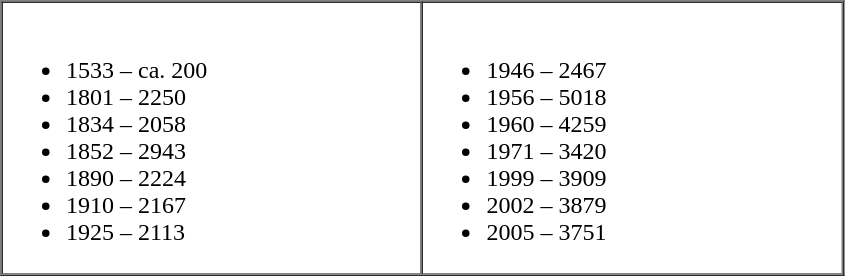<table border="1" cellpadding="2" cellspacing="0">
<tr>
<td valign="top" width="25%"><br><ul><li>1533 – ca. 200</li><li>1801 – 2250</li><li>1834 – 2058</li><li>1852 – 2943</li><li>1890 – 2224</li><li>1910 – 2167</li><li>1925 – 2113</li></ul></td>
<td valign="top" width="25%"><br><ul><li>1946 – 2467</li><li>1956 – 5018</li><li>1960 – 4259</li><li>1971 – 3420</li><li>1999 – 3909</li><li>2002 – 3879</li><li>2005 – 3751</li></ul></td>
</tr>
</table>
